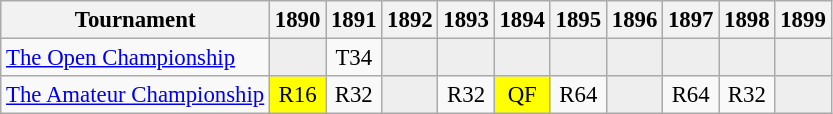<table class="wikitable" style="font-size:95%;text-align:center;">
<tr>
<th>Tournament</th>
<th>1890</th>
<th>1891</th>
<th>1892</th>
<th>1893</th>
<th>1894</th>
<th>1895</th>
<th>1896</th>
<th>1897</th>
<th>1898</th>
<th>1899</th>
</tr>
<tr>
<td style="text-align:left;"><a href='#'>The Open Championship</a></td>
<td style="background:#eeeeee;"></td>
<td>T34</td>
<td style="background:#eeeeee;"></td>
<td style="background:#eeeeee;"></td>
<td style="background:#eeeeee;"></td>
<td style="background:#eeeeee;"></td>
<td style="background:#eeeeee;"></td>
<td style="background:#eeeeee;"></td>
<td style="background:#eeeeee;"></td>
<td style="background:#eeeeee;"></td>
</tr>
<tr>
<td style="text-align:left;"><a href='#'>The Amateur Championship</a></td>
<td style="background:yellow;">R16</td>
<td>R32</td>
<td style="background:#eeeeee;"></td>
<td>R32</td>
<td style="background:yellow;">QF</td>
<td>R64</td>
<td style="background:#eeeeee;"></td>
<td>R64</td>
<td>R32</td>
<td style="background:#eeeeee;"></td>
</tr>
</table>
